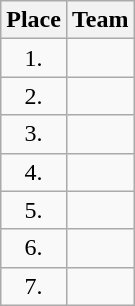<table class="wikitable" style="text-align: center;">
<tr>
<th>Place</th>
<th>Team</th>
</tr>
<tr>
<td>1.</td>
<td style="text-align:left;"></td>
</tr>
<tr>
<td>2.</td>
<td style="text-align:left;"></td>
</tr>
<tr>
<td>3.</td>
<td style="text-align:left;"></td>
</tr>
<tr>
<td>4.</td>
<td style="text-align:left;"></td>
</tr>
<tr>
<td>5.</td>
<td style="text-align:left;"></td>
</tr>
<tr>
<td>6.</td>
<td style="text-align:left;"></td>
</tr>
<tr>
<td>7.</td>
<td style="text-align:left;"></td>
</tr>
</table>
